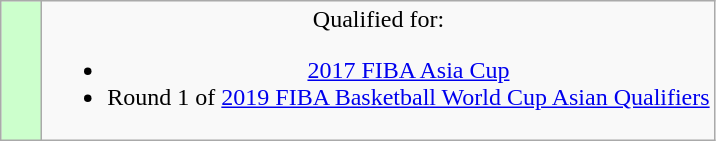<table class="wikitable" style="text-align:center;">
<tr>
<td width=20px bgcolor="#ccffcc"></td>
<td>Qualified for:<br><ul><li><a href='#'>2017 FIBA Asia Cup</a></li><li>Round 1 of <a href='#'>2019 FIBA Basketball World Cup Asian Qualifiers</a></li></ul></td>
</tr>
</table>
